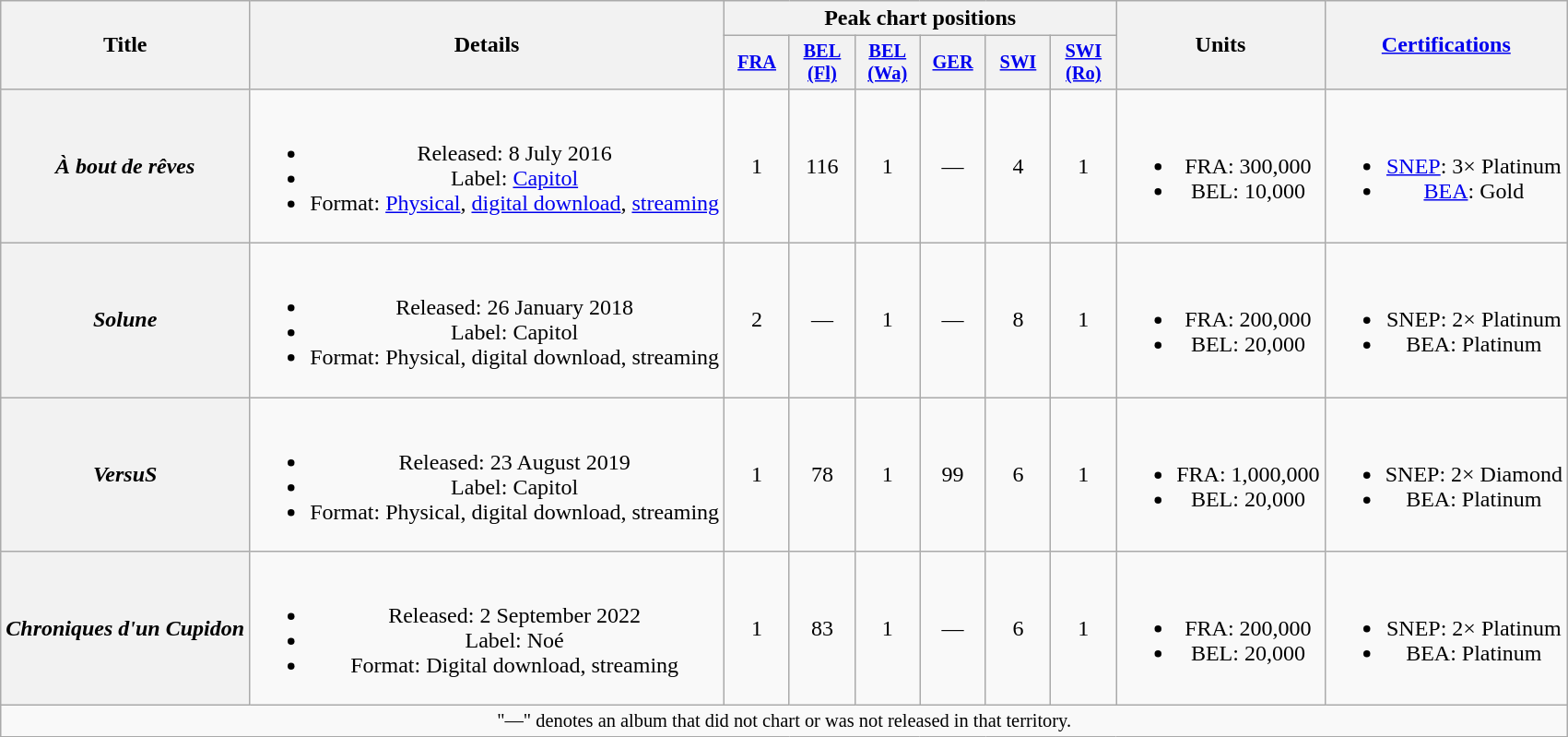<table class="wikitable plainrowheaders" style="text-align:center;">
<tr>
<th scope="col" rowspan="2">Title</th>
<th scope="col" rowspan="2">Details</th>
<th scope="col" colspan="6">Peak chart positions</th>
<th scope="col" rowspan="2">Units</th>
<th scope="col" rowspan="2"><a href='#'>Certifications</a></th>
</tr>
<tr>
<th scope="col" style="width:3em;font-size:85%;"><a href='#'>FRA</a><br></th>
<th scope="col" style="width:3em;font-size:85%;"><a href='#'>BEL<br>(Fl)</a><br></th>
<th scope="col" style="width:3em;font-size:85%;"><a href='#'>BEL<br>(Wa)</a><br></th>
<th scope="col" style="width:3em;font-size:85%;"><a href='#'>GER</a><br></th>
<th scope="col" style="width:3em;font-size:85%;"><a href='#'>SWI</a><br></th>
<th scope="col" style="width:3em;font-size:85%;"><a href='#'>SWI<br>(Ro)</a><br></th>
</tr>
<tr>
<th scope="row"><em>À bout de rêves</em></th>
<td><br><ul><li>Released: 8 July 2016</li><li>Label: <a href='#'>Capitol</a></li><li>Format: <a href='#'>Physical</a>, <a href='#'>digital download</a>, <a href='#'>streaming</a></li></ul></td>
<td>1</td>
<td>116</td>
<td>1</td>
<td>—</td>
<td>4</td>
<td>1</td>
<td><br><ul><li>FRA: 300,000</li><li>BEL: 10,000</li></ul></td>
<td><br><ul><li><a href='#'>SNEP</a>: 3× Platinum</li><li><a href='#'>BEA</a>: Gold</li></ul></td>
</tr>
<tr>
<th scope="row"><em>Solune</em></th>
<td><br><ul><li>Released: 26 January 2018</li><li>Label: Capitol</li><li>Format: Physical, digital download, streaming</li></ul></td>
<td>2</td>
<td>—</td>
<td>1</td>
<td>—</td>
<td>8</td>
<td>1</td>
<td><br><ul><li>FRA: 200,000</li><li>BEL: 20,000</li></ul></td>
<td><br><ul><li>SNEP: 2× Platinum</li><li>BEA: Platinum</li></ul></td>
</tr>
<tr>
<th scope="row"><em>VersuS</em><br></th>
<td><br><ul><li>Released: 23 August 2019</li><li>Label: Capitol</li><li>Format: Physical, digital download, streaming</li></ul></td>
<td>1</td>
<td>78</td>
<td>1</td>
<td>99</td>
<td>6</td>
<td>1</td>
<td><br><ul><li>FRA: 1,000,000</li><li>BEL: 20,000</li></ul></td>
<td><br><ul><li>SNEP: 2× Diamond</li><li>BEA: Platinum</li></ul></td>
</tr>
<tr>
<th scope="row"><em>Chroniques d'un Cupidon</em></th>
<td><br><ul><li>Released: 2 September 2022</li><li>Label: Noé</li><li>Format: Digital download, streaming</li></ul></td>
<td>1</td>
<td>83</td>
<td>1</td>
<td>—</td>
<td>6</td>
<td>1</td>
<td><br><ul><li>FRA: 200,000</li><li>BEL: 20,000</li></ul></td>
<td><br><ul><li>SNEP: 2× Platinum</li><li>BEA: Platinum</li></ul></td>
</tr>
<tr>
<td colspan="11" style="font-size:85%">"—" denotes an album that did not chart or was not released in that territory.</td>
</tr>
</table>
